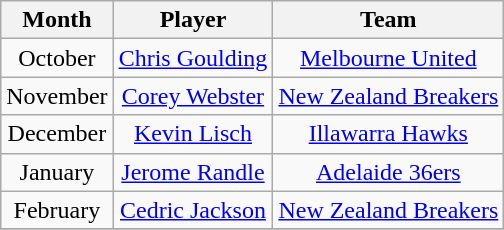<table class="wikitable" style="text-align:center">
<tr>
<th>Month</th>
<th>Player</th>
<th>Team</th>
</tr>
<tr>
<td>October</td>
<td><a href='#'>Chris Goulding</a></td>
<td><a href='#'>Melbourne United</a></td>
</tr>
<tr>
<td>November</td>
<td><a href='#'>Corey Webster</a></td>
<td><a href='#'>New Zealand Breakers</a></td>
</tr>
<tr>
<td>December</td>
<td><a href='#'>Kevin Lisch</a></td>
<td><a href='#'>Illawarra Hawks</a></td>
</tr>
<tr>
<td>January</td>
<td><a href='#'>Jerome Randle</a></td>
<td><a href='#'>Adelaide 36ers</a></td>
</tr>
<tr>
<td>February</td>
<td><a href='#'>Cedric Jackson</a></td>
<td><a href='#'>New Zealand Breakers</a></td>
</tr>
<tr>
</tr>
</table>
